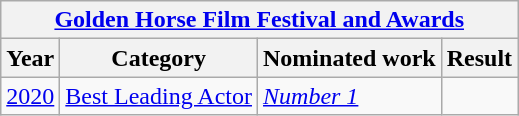<table class="wikitable sortable">
<tr>
<th colspan="4"  align="center"><a href='#'>Golden Horse Film Festival and Awards</a></th>
</tr>
<tr>
<th>Year</th>
<th>Category</th>
<th>Nominated work</th>
<th>Result</th>
</tr>
<tr>
<td><a href='#'>2020</a></td>
<td><a href='#'>Best Leading Actor</a></td>
<td><em><a href='#'>Number 1</a></em></td>
<td></td>
</tr>
</table>
